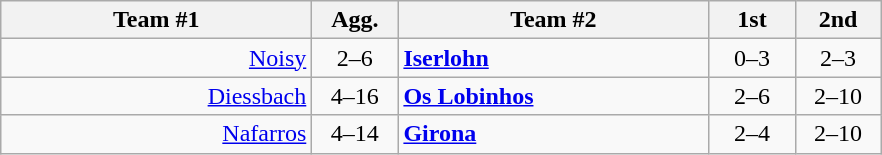<table class=wikitable style="text-align:center">
<tr>
<th width=200>Team #1</th>
<th width=50>Agg.</th>
<th width=200>Team #2</th>
<th width=50>1st</th>
<th width=50>2nd</th>
</tr>
<tr>
<td align=right><a href='#'>Noisy</a> </td>
<td align=center>2–6</td>
<td align=left> <strong><a href='#'>Iserlohn</a></strong></td>
<td align=center>0–3</td>
<td align=center>2–3</td>
</tr>
<tr>
<td align=right><a href='#'>Diessbach</a> </td>
<td align=center>4–16</td>
<td align=left> <strong><a href='#'>Os Lobinhos</a></strong></td>
<td align=center>2–6</td>
<td align=center>2–10</td>
</tr>
<tr>
<td align=right><a href='#'>Nafarros</a> </td>
<td align=center>4–14</td>
<td align=left> <strong><a href='#'>Girona</a></strong></td>
<td align=center>2–4</td>
<td align=center>2–10</td>
</tr>
</table>
